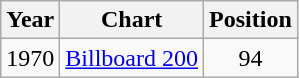<table class="wikitable">
<tr>
<th>Year</th>
<th>Chart</th>
<th>Position</th>
</tr>
<tr>
<td>1970</td>
<td><a href='#'>Billboard 200</a></td>
<td align="center">94</td>
</tr>
</table>
